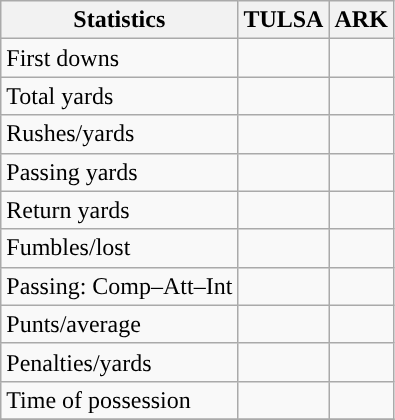<table class="wikitable" style="float: left;">
<tr>
<th>Statistics</th>
<th>TULSA</th>
<th>ARK</th>
</tr>
<tr>
<td>First downs</td>
<td></td>
<td></td>
</tr>
<tr>
<td>Total yards</td>
<td></td>
<td></td>
</tr>
<tr>
<td>Rushes/yards</td>
<td></td>
<td></td>
</tr>
<tr>
<td>Passing yards</td>
<td></td>
<td></td>
</tr>
<tr>
<td>Return yards</td>
<td></td>
<td></td>
</tr>
<tr>
<td>Fumbles/lost</td>
<td></td>
<td></td>
</tr>
<tr>
<td>Passing: Comp–Att–Int</td>
<td></td>
<td></td>
</tr>
<tr>
<td>Punts/average</td>
<td></td>
<td></td>
</tr>
<tr>
<td>Penalties/yards</td>
<td></td>
<td></td>
</tr>
<tr>
<td>Time of possession</td>
<td></td>
<td></td>
</tr>
<tr>
</tr>
</table>
